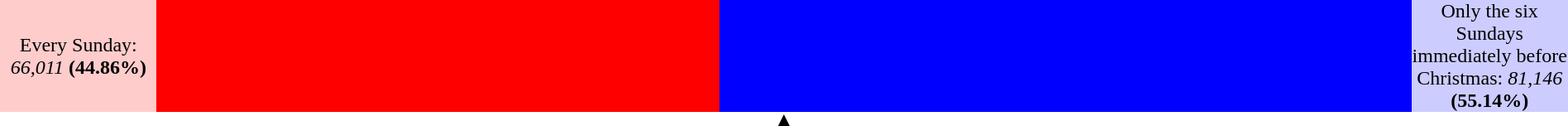<table width=100% cellspacing=0 cellpadding=0 style="text-align: center;">
<tr>
<td width=10% style="background-color: #fcc;">Every Sunday: <em>66,011</em> <strong>(44.86%)</strong></td>
<td width=660 style="background-color: Red;"></td>
<td width=811 style="background-color: Blue;"></td>
<td width=10% style="background-color: #ccf;">Only the six Sundays immediately before Christmas: <em>81,146</em> <strong>(55.14%)</strong></td>
</tr>
<tr>
<td colspan=4 style="text-align: center; line-height: 80%;"><strong>▲</strong></td>
</tr>
</table>
